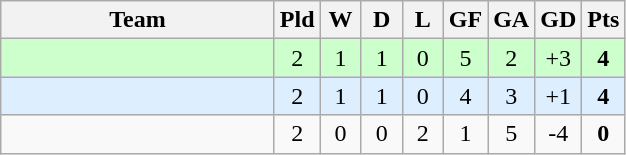<table class="wikitable" style="text-align:center;">
<tr>
<th width=175>Team</th>
<th width=20 abbr="Played">Pld</th>
<th width=20 abbr="Won">W</th>
<th width=20 abbr="Drawn">D</th>
<th width=20 abbr="Lost">L</th>
<th width=20 abbr="Goals for">GF</th>
<th width=20 abbr="Goals against">GA</th>
<th width=20 abbr="Goal difference">GD</th>
<th width=20 abbr="Points">Pts</th>
</tr>
<tr bgcolor=#ccffcc>
<td align=left></td>
<td>2</td>
<td>1</td>
<td>1</td>
<td>0</td>
<td>5</td>
<td>2</td>
<td>+3</td>
<td><strong>4</strong></td>
</tr>
<tr bgcolor=#ddeeff>
<td align=left></td>
<td>2</td>
<td>1</td>
<td>1</td>
<td>0</td>
<td>4</td>
<td>3</td>
<td>+1</td>
<td><strong>4</strong></td>
</tr>
<tr>
<td align=left></td>
<td>2</td>
<td>0</td>
<td>0</td>
<td>2</td>
<td>1</td>
<td>5</td>
<td>-4</td>
<td><strong>0</strong></td>
</tr>
</table>
